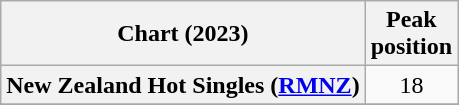<table class="wikitable sortable plainrowheaders" style="text-align:center">
<tr>
<th scope="col">Chart (2023)</th>
<th scope="col">Peak<br>position</th>
</tr>
<tr>
<th scope="row">New Zealand Hot Singles (<a href='#'>RMNZ</a>)</th>
<td>18</td>
</tr>
<tr>
</tr>
<tr>
</tr>
<tr>
</tr>
</table>
